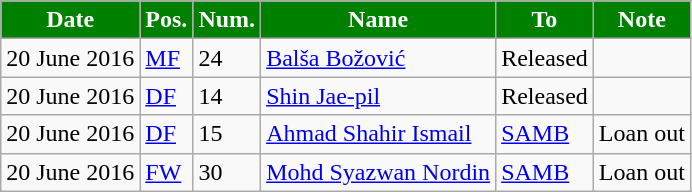<table class="wikitable sortable">
<tr>
<th style="background:Green; color:White;">Date</th>
<th style="background:Green; color:White;">Pos.</th>
<th style="background:Green; color:White;">Num.</th>
<th style="background:Green; color:White;">Name</th>
<th style="background:Green; color:White;">To</th>
<th style="background:Green; color:White;">Note</th>
</tr>
<tr>
<td>20 June 2016</td>
<td><a href='#'>MF</a></td>
<td>24</td>
<td> <a href='#'>Balša Božović</a></td>
<td>Released</td>
<td></td>
</tr>
<tr>
<td>20 June 2016</td>
<td><a href='#'>DF</a></td>
<td>14</td>
<td> <a href='#'>Shin Jae-pil</a></td>
<td>Released</td>
<td></td>
</tr>
<tr>
<td>20 June 2016</td>
<td><a href='#'>DF</a></td>
<td>15</td>
<td> <a href='#'>Ahmad Shahir Ismail</a></td>
<td><a href='#'>SAMB</a></td>
<td>Loan out</td>
</tr>
<tr>
<td>20 June 2016</td>
<td><a href='#'>FW</a></td>
<td>30</td>
<td> <a href='#'>Mohd Syazwan Nordin</a></td>
<td><a href='#'>SAMB</a></td>
<td>Loan out</td>
</tr>
</table>
